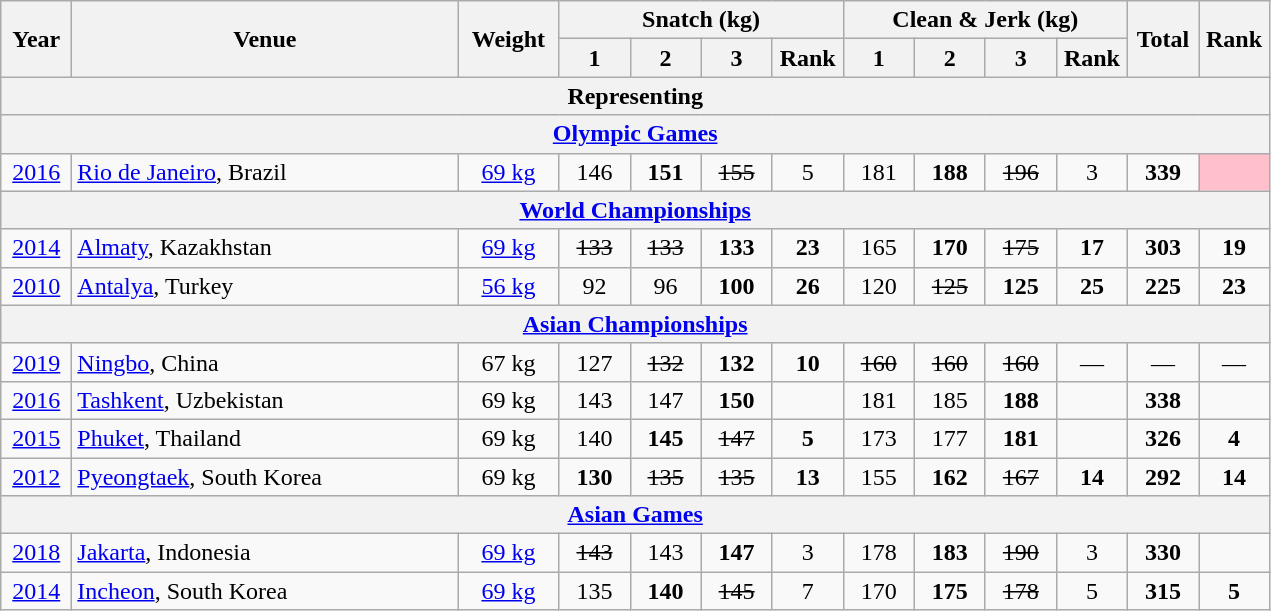<table class = "wikitable" style="text-align:center;">
<tr>
<th rowspan=2 width=40>Year</th>
<th rowspan=2 width=250>Venue</th>
<th rowspan=2 width=60>Weight</th>
<th colspan=4>Snatch (kg)</th>
<th colspan=4>Clean & Jerk (kg)</th>
<th rowspan=2 width=40>Total</th>
<th rowspan=2 width=40>Rank</th>
</tr>
<tr>
<th width=40>1</th>
<th width=40>2</th>
<th width=40>3</th>
<th width=40>Rank</th>
<th width=40>1</th>
<th width=40>2</th>
<th width=40>3</th>
<th width=40>Rank</th>
</tr>
<tr>
<th colspan=13>Representing </th>
</tr>
<tr>
<th colspan=13><a href='#'>Olympic Games</a></th>
</tr>
<tr>
<td><a href='#'>2016</a></td>
<td align=left> <a href='#'>Rio de Janeiro</a>, Brazil</td>
<td><a href='#'>69 kg</a></td>
<td>146</td>
<td><strong>151</strong></td>
<td><s>155</s></td>
<td>5</td>
<td>181</td>
<td><strong>188</strong></td>
<td><s>196</s></td>
<td>3</td>
<td><strong>339</strong></td>
<td bgcolor=pink></td>
</tr>
<tr>
<th colspan=13><a href='#'>World Championships</a></th>
</tr>
<tr>
<td><a href='#'>2014</a></td>
<td align=left> <a href='#'>Almaty</a>, Kazakhstan</td>
<td><a href='#'>69 kg</a></td>
<td><s>133</s></td>
<td><s>133</s></td>
<td><strong>133</strong></td>
<td><strong>23</strong></td>
<td>165</td>
<td><strong>170</strong></td>
<td><s>175</s></td>
<td><strong>17</strong></td>
<td><strong>303</strong></td>
<td><strong>19</strong></td>
</tr>
<tr>
<td><a href='#'>2010</a></td>
<td align=left> <a href='#'>Antalya</a>, Turkey</td>
<td><a href='#'>56 kg</a></td>
<td>92</td>
<td>96</td>
<td><strong>100</strong></td>
<td><strong>26</strong></td>
<td>120</td>
<td><s>125</s></td>
<td><strong>125</strong></td>
<td><strong>25</strong></td>
<td><strong>225</strong></td>
<td><strong>23</strong></td>
</tr>
<tr>
<th colspan=13><a href='#'>Asian Championships</a></th>
</tr>
<tr>
<td><a href='#'>2019</a></td>
<td align=left> <a href='#'>Ningbo</a>, China</td>
<td>67 kg</td>
<td>127</td>
<td><s>132</s></td>
<td><strong>132</strong></td>
<td><strong>10</strong></td>
<td><s>160</s></td>
<td><s>160</s></td>
<td><s>160</s></td>
<td>—</td>
<td>—</td>
<td>—</td>
</tr>
<tr>
<td><a href='#'>2016</a></td>
<td align=left> <a href='#'>Tashkent</a>, Uzbekistan</td>
<td>69 kg</td>
<td>143</td>
<td>147</td>
<td><strong>150</strong></td>
<td><strong></strong></td>
<td>181</td>
<td>185</td>
<td><strong>188</strong></td>
<td><strong></strong></td>
<td><strong>338</strong></td>
<td><strong></strong></td>
</tr>
<tr>
<td><a href='#'>2015</a></td>
<td align=left> <a href='#'>Phuket</a>, Thailand</td>
<td>69 kg</td>
<td>140</td>
<td><strong>145</strong></td>
<td><s>147</s></td>
<td><strong>5</strong></td>
<td>173</td>
<td>177</td>
<td><strong>181</strong></td>
<td><strong></strong></td>
<td><strong>326</strong></td>
<td><strong>4</strong></td>
</tr>
<tr>
<td><a href='#'>2012</a></td>
<td align=left> <a href='#'>Pyeongtaek</a>, South Korea</td>
<td>69 kg</td>
<td><strong>130</strong></td>
<td><s>135</s></td>
<td><s>135</s></td>
<td><strong>13</strong></td>
<td>155</td>
<td><strong>162</strong></td>
<td><s>167</s></td>
<td><strong>14</strong></td>
<td><strong>292</strong></td>
<td><strong>14</strong></td>
</tr>
<tr>
<th colspan=13><a href='#'>Asian Games</a></th>
</tr>
<tr>
<td><a href='#'>2018</a></td>
<td align=left> <a href='#'>Jakarta</a>, Indonesia</td>
<td><a href='#'>69 kg</a></td>
<td><s>143</s></td>
<td>143</td>
<td><strong>147</strong></td>
<td>3</td>
<td>178</td>
<td><strong>183</strong></td>
<td><s>190</s></td>
<td>3</td>
<td><strong>330</strong></td>
<td><strong></strong></td>
</tr>
<tr>
<td><a href='#'>2014</a></td>
<td align=left> <a href='#'>Incheon</a>, South Korea</td>
<td><a href='#'>69 kg</a></td>
<td>135</td>
<td><strong>140</strong></td>
<td><s>145</s></td>
<td>7</td>
<td>170</td>
<td><strong>175</strong></td>
<td><s>178</s></td>
<td>5</td>
<td><strong>315</strong></td>
<td><strong>5</strong></td>
</tr>
</table>
